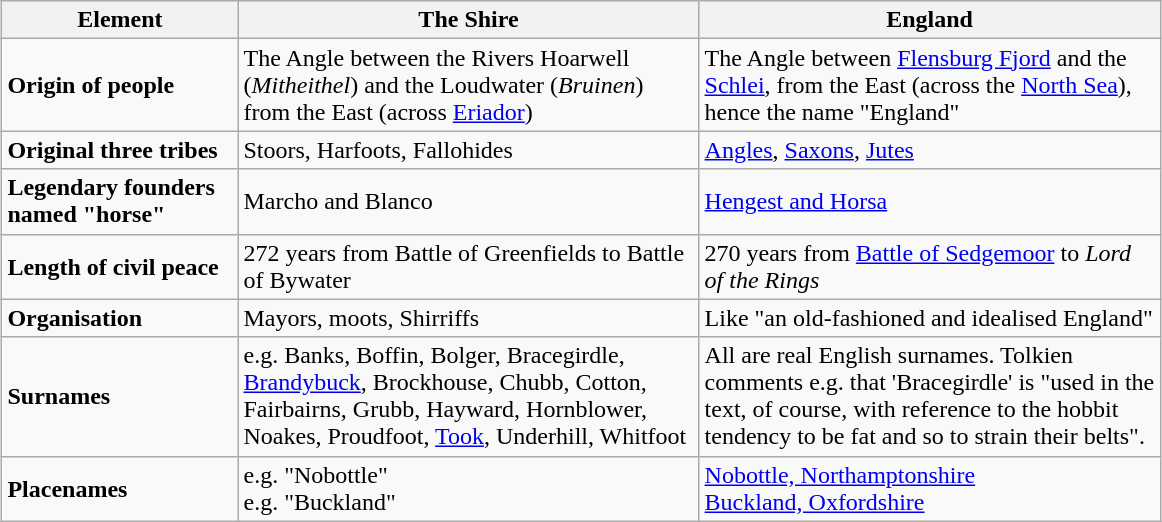<table class="wikitable" style="margin:1em auto;">
<tr>
<th scope="col" style="width: 150px">Element</th>
<th scope="col" style="width: 300px">The Shire</th>
<th scope="col" style="width: 300px">England</th>
</tr>
<tr>
<td><strong>Origin of people</strong></td>
<td>The Angle between the Rivers Hoarwell (<em>Mitheithel</em>) and the Loudwater (<em>Bruinen</em>) from the East (across <a href='#'>Eriador</a>) </td>
<td>The Angle between <a href='#'>Flensburg Fjord</a> and the <a href='#'>Schlei</a>, from the East (across the <a href='#'>North Sea</a>), hence the name "England" </td>
</tr>
<tr>
<td><strong>Original three tribes</strong></td>
<td>Stoors, Harfoots, Fallohides</td>
<td><a href='#'>Angles</a>, <a href='#'>Saxons</a>, <a href='#'>Jutes</a></td>
</tr>
<tr>
<td><strong>Legendary founders<br>named "horse"</strong></td>
<td>Marcho and Blanco</td>
<td><a href='#'>Hengest and Horsa</a></td>
</tr>
<tr>
<td><strong>Length of civil peace</strong></td>
<td>272 years from Battle of Greenfields to Battle of Bywater</td>
<td>270 years from <a href='#'>Battle of Sedgemoor</a> to <em>Lord of the Rings</em></td>
</tr>
<tr>
<td><strong>Organisation</strong></td>
<td>Mayors, moots, Shirriffs</td>
<td>Like "an old-fashioned and idealised England"</td>
</tr>
<tr>
<td><strong>Surnames</strong></td>
<td>e.g. Banks, Boffin, Bolger, Bracegirdle, <a href='#'>Brandybuck</a>, Brockhouse, Chubb, Cotton, Fairbairns, Grubb, Hayward, Hornblower, Noakes, Proudfoot, <a href='#'>Took</a>, Underhill, Whitfoot</td>
<td>All are real English surnames. Tolkien comments e.g. that 'Bracegirdle' is "used in the text, of course, with reference to the hobbit tendency to be fat and so to strain their belts".</td>
</tr>
<tr>
<td><strong>Placenames</strong></td>
<td>e.g. "Nobottle"<br>e.g. "Buckland"</td>
<td><a href='#'>Nobottle, Northamptonshire</a><br> <a href='#'>Buckland, Oxfordshire</a></td>
</tr>
</table>
